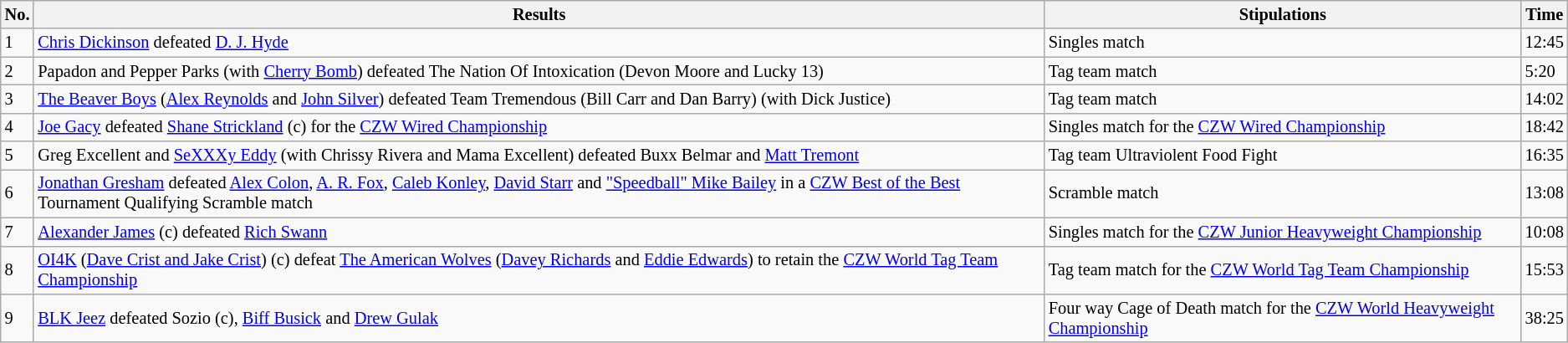<table class="wikitable" style="font-size:85%; text-align:left;">
<tr>
<th>No.</th>
<th>Results</th>
<th>Stipulations</th>
<th>Time</th>
</tr>
<tr>
<td>1</td>
<td><a href='#'>Chris Dickinson</a> defeated <a href='#'>D. J. Hyde</a></td>
<td>Singles match</td>
<td>12:45</td>
</tr>
<tr>
<td>2</td>
<td>Papadon and Pepper Parks (with <a href='#'>Cherry Bomb</a>) defeated The Nation Of Intoxication (Devon Moore and Lucky 13)</td>
<td>Tag team match</td>
<td>5:20</td>
</tr>
<tr>
<td>3</td>
<td><a href='#'>The Beaver Boys</a> (<a href='#'>Alex Reynolds</a> and <a href='#'>John Silver</a>) defeated Team Tremendous (Bill Carr and Dan Barry) (with Dick Justice)</td>
<td>Tag team match</td>
<td>14:02</td>
</tr>
<tr>
<td>4</td>
<td><a href='#'>Joe Gacy</a> defeated <a href='#'>Shane Strickland</a> (c) for the <a href='#'>CZW Wired Championship</a></td>
<td>Singles match for the <a href='#'>CZW Wired Championship</a></td>
<td>18:42</td>
</tr>
<tr>
<td>5</td>
<td>Greg Excellent and <a href='#'>SeXXXy Eddy</a> (with Chrissy Rivera and Mama Excellent) defeated Buxx Belmar and <a href='#'>Matt Tremont</a></td>
<td>Tag team Ultraviolent Food Fight</td>
<td>16:35</td>
</tr>
<tr>
<td>6</td>
<td><a href='#'>Jonathan Gresham</a> defeated <a href='#'>Alex Colon</a>, <a href='#'>A. R. Fox</a>, <a href='#'>Caleb Konley</a>, <a href='#'>David Starr</a> and <a href='#'>"Speedball" Mike Bailey</a> in a <a href='#'>CZW Best of the Best</a> Tournament Qualifying Scramble match</td>
<td>Scramble match</td>
<td>13:08</td>
</tr>
<tr>
<td>7</td>
<td><a href='#'>Alexander James</a> (c) defeated <a href='#'>Rich Swann</a></td>
<td>Singles match for the <a href='#'>CZW Junior Heavyweight Championship</a></td>
<td>10:08</td>
</tr>
<tr>
<td>8</td>
<td><a href='#'>OI4K</a> (<a href='#'>Dave Crist and Jake Crist</a>) (c) defeat <a href='#'>The American Wolves</a> (<a href='#'>Davey Richards</a> and <a href='#'>Eddie Edwards</a>) to retain the <a href='#'>CZW World Tag Team Championship</a></td>
<td>Tag team match for the <a href='#'>CZW World Tag Team Championship</a></td>
<td>15:53</td>
</tr>
<tr>
<td>9</td>
<td><a href='#'>BLK Jeez</a> defeated Sozio (c), <a href='#'>Biff Busick</a> and <a href='#'>Drew Gulak</a></td>
<td>Four way Cage of Death match for the <a href='#'>CZW World Heavyweight Championship</a></td>
<td>38:25</td>
</tr>
</table>
